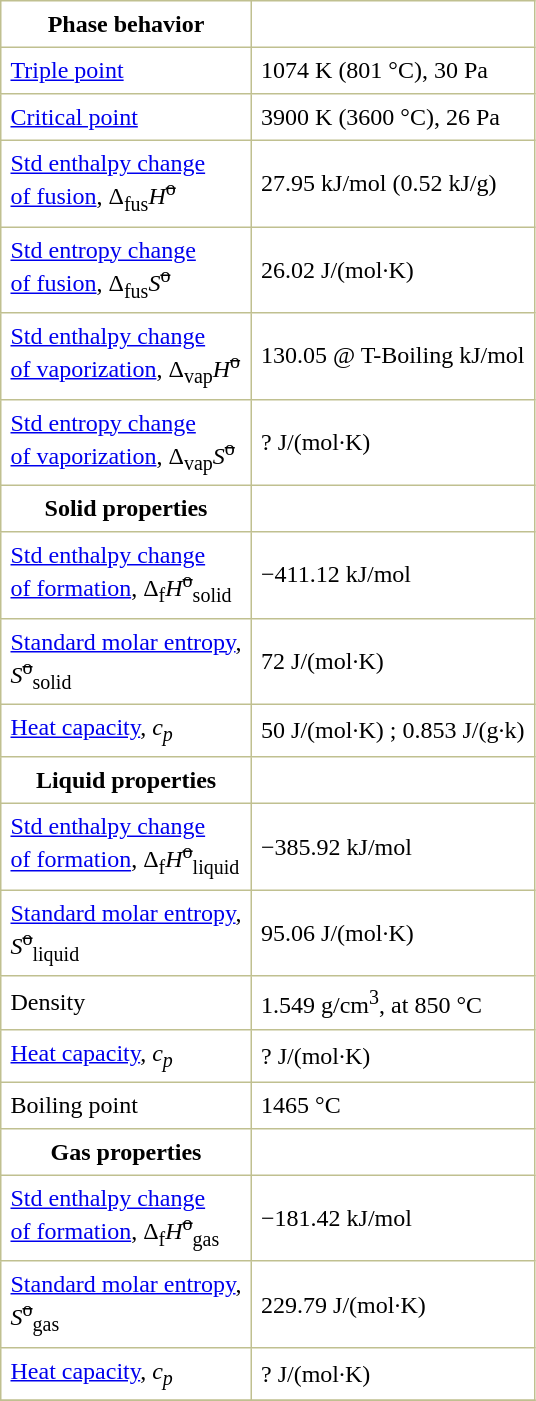<table border="1" cellspacing="0" cellpadding="6" style="margin: 0 0 0 0.5em; background: #FFFFFF; border-collapse: collapse; border-color: #C0C090;">
<tr>
<th>Phase behavior</th>
</tr>
<tr>
<td><a href='#'>Triple point</a></td>
<td>1074 K (801 °C), 30 Pa</td>
</tr>
<tr>
<td><a href='#'>Critical point</a></td>
<td>3900 K (3600 °C), 26 Pa</td>
</tr>
<tr>
<td><a href='#'>Std enthalpy change<br>of fusion</a>, Δ<sub>fus</sub><em>H</em><sup><s>o</s></sup></td>
<td>27.95 kJ/mol (0.52 kJ/g)</td>
</tr>
<tr>
<td><a href='#'>Std entropy change<br>of fusion</a>, Δ<sub>fus</sub><em>S</em><sup><s>o</s></sup></td>
<td>26.02 J/(mol·K)</td>
</tr>
<tr>
<td><a href='#'>Std enthalpy change<br>of vaporization</a>, Δ<sub>vap</sub><em>H</em><sup><s>o</s></sup></td>
<td>130.05 @ T-Boiling kJ/mol</td>
</tr>
<tr>
<td><a href='#'>Std entropy change<br>of vaporization</a>, Δ<sub>vap</sub><em>S</em><sup><s>o</s></sup></td>
<td>? J/(mol·K)</td>
</tr>
<tr>
<th>Solid properties</th>
</tr>
<tr>
<td><a href='#'>Std enthalpy change<br>of formation</a>, Δ<sub>f</sub><em>H</em><sup><s>o</s></sup><sub>solid</sub></td>
<td>−411.12 kJ/mol</td>
</tr>
<tr>
<td><a href='#'>Standard molar entropy</a>,<br><em>S</em><sup><s>o</s></sup><sub>solid</sub></td>
<td>72 J/(mol·K)</td>
</tr>
<tr>
<td><a href='#'>Heat capacity</a>, <em>c<sub>p</sub></em></td>
<td>50 J/(mol·K) ; 0.853 J/(g·k)</td>
</tr>
<tr>
<th>Liquid properties</th>
</tr>
<tr>
<td><a href='#'>Std enthalpy change<br>of formation</a>, Δ<sub>f</sub><em>H</em><sup><s>o</s></sup><sub>liquid</sub></td>
<td>−385.92 kJ/mol</td>
</tr>
<tr>
<td><a href='#'>Standard molar entropy</a>,<br><em>S</em><sup><s>o</s></sup><sub>liquid</sub></td>
<td>95.06 J/(mol·K)</td>
</tr>
<tr>
<td>Density</td>
<td>1.549 g/cm<sup>3</sup>, at 850 °C</td>
</tr>
<tr>
<td><a href='#'>Heat capacity</a>, <em>c<sub>p</sub></em></td>
<td>? J/(mol·K)</td>
</tr>
<tr>
<td>Boiling point</td>
<td>1465 °C</td>
</tr>
<tr>
<th>Gas properties</th>
</tr>
<tr>
<td><a href='#'>Std enthalpy change<br>of formation</a>, Δ<sub>f</sub><em>H</em><sup><s>o</s></sup><sub>gas</sub></td>
<td>−181.42 kJ/mol</td>
</tr>
<tr>
<td><a href='#'>Standard molar entropy</a>,<br><em>S</em><sup><s>o</s></sup><sub>gas</sub></td>
<td>229.79 J/(mol·K)</td>
</tr>
<tr>
<td><a href='#'>Heat capacity</a>, <em>c<sub>p</sub></em></td>
<td>? J/(mol·K)</td>
</tr>
<tr>
</tr>
</table>
